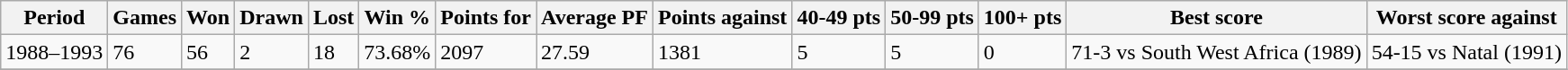<table class="wikitable">
<tr>
<th>Period</th>
<th>Games</th>
<th>Won</th>
<th>Drawn</th>
<th>Lost</th>
<th>Win %</th>
<th>Points for</th>
<th>Average PF</th>
<th>Points against</th>
<th>40-49 pts</th>
<th>50-99 pts</th>
<th>100+ pts</th>
<th>Best score</th>
<th>Worst score against</th>
</tr>
<tr>
<td>1988–1993</td>
<td>76</td>
<td>56</td>
<td>2</td>
<td>18</td>
<td>73.68%</td>
<td>2097</td>
<td>27.59</td>
<td>1381</td>
<td>5</td>
<td>5</td>
<td>0</td>
<td>71-3 vs South West Africa (1989)</td>
<td>54-15 vs Natal (1991)</td>
</tr>
<tr>
</tr>
</table>
